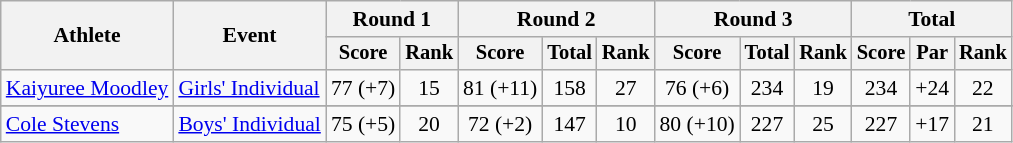<table class="wikitable" style="font-size:90%">
<tr>
<th rowspan="2">Athlete</th>
<th rowspan="2">Event</th>
<th colspan="2">Round 1</th>
<th colspan="3">Round 2</th>
<th colspan="3">Round 3</th>
<th colspan="3">Total</th>
</tr>
<tr style="font-size:95%">
<th>Score</th>
<th>Rank</th>
<th>Score</th>
<th>Total</th>
<th>Rank</th>
<th>Score</th>
<th>Total</th>
<th>Rank</th>
<th>Score</th>
<th>Par</th>
<th>Rank</th>
</tr>
<tr align=center>
<td align=left><a href='#'>Kaiyuree Moodley</a></td>
<td align=left><a href='#'>Girls' Individual</a></td>
<td>77 (+7)</td>
<td>15</td>
<td>81 (+11)</td>
<td>158</td>
<td>27</td>
<td>76 (+6)</td>
<td>234</td>
<td>19</td>
<td>234</td>
<td>+24</td>
<td>22</td>
</tr>
<tr>
</tr>
<tr align=center>
<td align=left><a href='#'>Cole Stevens</a></td>
<td align=left><a href='#'>Boys' Individual</a></td>
<td>75 (+5)</td>
<td>20</td>
<td>72 (+2)</td>
<td>147</td>
<td>10</td>
<td>80 (+10)</td>
<td>227</td>
<td>25</td>
<td>227</td>
<td>+17</td>
<td>21</td>
</tr>
</table>
